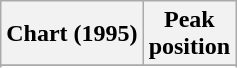<table class="wikitable sortable plainrowheaders" style="text-align:center">
<tr>
<th scope="col">Chart (1995)</th>
<th scope="col">Peak<br> position</th>
</tr>
<tr>
</tr>
<tr>
</tr>
<tr>
</tr>
</table>
